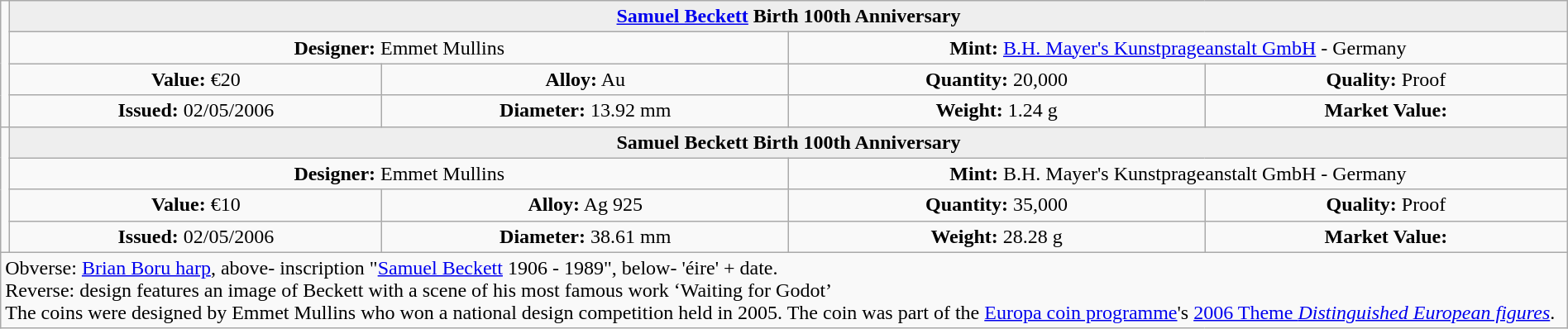<table class="wikitable" style="width:100%;">
<tr>
<td rowspan="4"  style="white-space:nowrap; width:330px; text-align:center;"></td>
<th colspan="4"  style="text-align:center; background:#eee;"><a href='#'>Samuel Beckett</a> Birth 100th Anniversary</th>
</tr>
<tr style="text-align:center;">
<td colspan="2"  style="width:50%; "><strong>Designer:</strong> Emmet Mullins</td>
<td colspan="2"  style="width:50%; "><strong>Mint:</strong> <a href='#'>B.H. Mayer's Kunstprageanstalt GmbH</a> - Germany</td>
</tr>
<tr>
<td align=center><strong>Value:</strong> €20</td>
<td align=center><strong>Alloy:</strong> Au</td>
<td align=center><strong>Quantity:</strong> 20,000</td>
<td align=center><strong>Quality:</strong> Proof</td>
</tr>
<tr>
<td align=center><strong>Issued:</strong> 02/05/2006</td>
<td align=center><strong>Diameter:</strong> 13.92 mm</td>
<td align=center><strong>Weight:</strong> 1.24 g</td>
<td align=center><strong>Market Value:</strong></td>
</tr>
<tr>
<td rowspan="4" style="text-align:center;"></td>
<th colspan="4"  style="text-align:center; background:#eee;">Samuel Beckett Birth 100th Anniversary</th>
</tr>
<tr style="text-align:center;">
<td colspan="2"  style="width:50%; "><strong>Designer:</strong> Emmet Mullins</td>
<td colspan="2"  style="width:50%; "><strong>Mint:</strong> B.H. Mayer's Kunstprageanstalt GmbH - Germany</td>
</tr>
<tr>
<td align=center><strong>Value:</strong> €10</td>
<td align=center><strong>Alloy:</strong> Ag 925</td>
<td align=center><strong>Quantity:</strong> 35,000</td>
<td align=center><strong>Quality:</strong> Proof</td>
</tr>
<tr>
<td align=center><strong>Issued:</strong> 02/05/2006</td>
<td align=center><strong>Diameter:</strong> 38.61 mm</td>
<td align=center><strong>Weight:</strong> 28.28 g</td>
<td align=center><strong>Market Value:</strong></td>
</tr>
<tr>
<td colspan="5" style="text-align:left;">Obverse: <a href='#'>Brian Boru harp</a>, above- inscription "<a href='#'>Samuel Beckett</a> 1906 - 1989", below- 'éire' + date.<br>Reverse: design features an image of Beckett with a scene of his most famous work ‘Waiting for Godot’<br>The coins were designed by Emmet Mullins who won a national design competition held in 2005. The coin was part of the <a href='#'>Europa coin programme</a>'s <a href='#'>2006 Theme <em>Distinguished European figures</em></a>.</td>
</tr>
</table>
